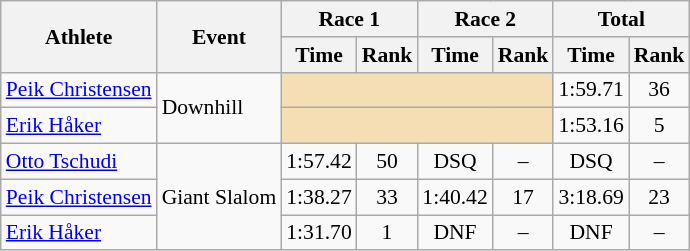<table class="wikitable" style="font-size:90%">
<tr>
<th rowspan="2">Athlete</th>
<th rowspan="2">Event</th>
<th colspan="2">Race 1</th>
<th colspan="2">Race 2</th>
<th colspan="2">Total</th>
</tr>
<tr>
<th>Time</th>
<th>Rank</th>
<th>Time</th>
<th>Rank</th>
<th>Time</th>
<th>Rank</th>
</tr>
<tr>
<td><a href='#'>Peik Christensen</a></td>
<td rowspan="2">Downhill</td>
<td colspan="4" bgcolor="wheat"></td>
<td align="center">1:59.71</td>
<td align="center">36</td>
</tr>
<tr>
<td><a href='#'>Erik Håker</a></td>
<td colspan="4" bgcolor="wheat"></td>
<td align="center">1:53.16</td>
<td align="center">5</td>
</tr>
<tr>
<td><a href='#'>Otto Tschudi</a></td>
<td rowspan="3">Giant Slalom</td>
<td align="center">1:57.42</td>
<td align="center">50</td>
<td align="center">DSQ</td>
<td align="center">–</td>
<td align="center">DSQ</td>
<td align="center">–</td>
</tr>
<tr>
<td><a href='#'>Peik Christensen</a></td>
<td align="center">1:38.27</td>
<td align="center">33</td>
<td align="center">1:40.42</td>
<td align="center">17</td>
<td align="center">3:18.69</td>
<td align="center">23</td>
</tr>
<tr>
<td><a href='#'>Erik Håker</a></td>
<td align="center">1:31.70</td>
<td align="center">1</td>
<td align="center">DNF</td>
<td align="center">–</td>
<td align="center">DNF</td>
<td align="center">–</td>
</tr>
</table>
